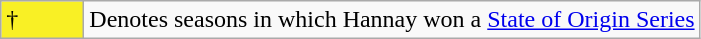<table class="wikitable">
<tr>
<td style="background:#f9f025; width:3em;">†</td>
<td>Denotes seasons in which Hannay won a <a href='#'>State of Origin Series</a></td>
</tr>
</table>
